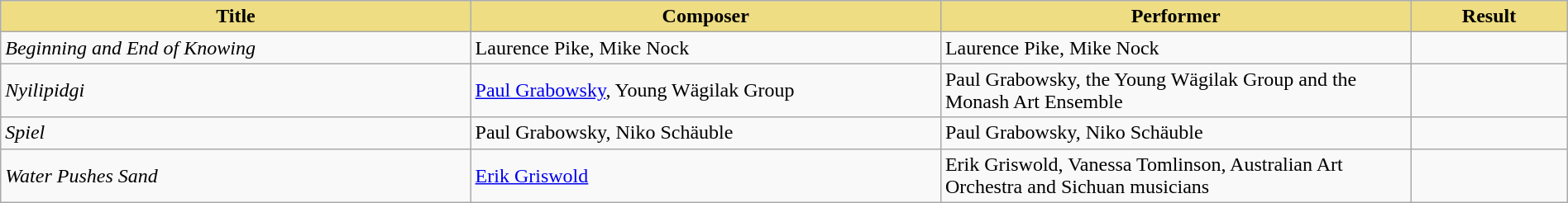<table class="wikitable" width=100%>
<tr>
<th style="width:30%;background:#EEDD82;">Title</th>
<th style="width:30%;background:#EEDD82;">Composer</th>
<th style="width:30%;background:#EEDD82;">Performer</th>
<th style="width:10%;background:#EEDD82;">Result<br></th>
</tr>
<tr>
<td><em>Beginning and End of Knowing</em></td>
<td>Laurence Pike, Mike Nock</td>
<td>Laurence Pike, Mike Nock</td>
<td></td>
</tr>
<tr>
<td><em>Nyilipidgi</em></td>
<td><a href='#'>Paul Grabowsky</a>, Young Wägilak Group</td>
<td>Paul Grabowsky, the Young Wägilak Group and the Monash Art Ensemble</td>
<td></td>
</tr>
<tr>
<td><em>Spiel</em></td>
<td>Paul Grabowsky, Niko Schäuble</td>
<td>Paul Grabowsky, Niko Schäuble</td>
<td></td>
</tr>
<tr>
<td><em>Water Pushes Sand</em></td>
<td><a href='#'>Erik Griswold</a></td>
<td>Erik Griswold, Vanessa Tomlinson, Australian Art Orchestra and Sichuan musicians</td>
<td></td>
</tr>
</table>
